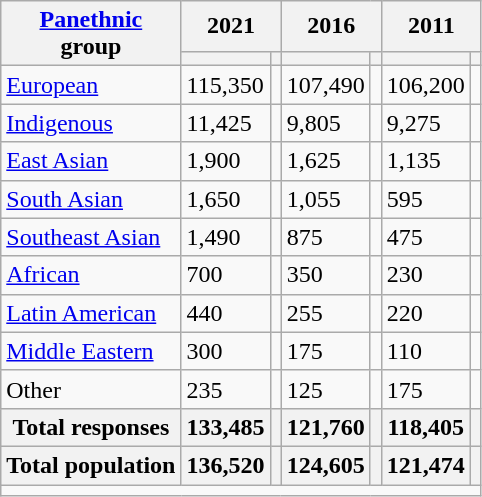<table class="wikitable collapsible sortable">
<tr>
<th rowspan="2"><a href='#'>Panethnic</a><br>group</th>
<th colspan="2">2021</th>
<th colspan="2">2016</th>
<th colspan="2">2011</th>
</tr>
<tr>
<th><a href='#'></a></th>
<th></th>
<th></th>
<th></th>
<th></th>
<th></th>
</tr>
<tr>
<td><a href='#'>European</a></td>
<td>115,350</td>
<td></td>
<td>107,490</td>
<td></td>
<td>106,200</td>
<td></td>
</tr>
<tr>
<td><a href='#'>Indigenous</a></td>
<td>11,425</td>
<td></td>
<td>9,805</td>
<td></td>
<td>9,275</td>
<td></td>
</tr>
<tr>
<td><a href='#'>East Asian</a></td>
<td>1,900</td>
<td></td>
<td>1,625</td>
<td></td>
<td>1,135</td>
<td></td>
</tr>
<tr>
<td><a href='#'>South Asian</a></td>
<td>1,650</td>
<td></td>
<td>1,055</td>
<td></td>
<td>595</td>
<td></td>
</tr>
<tr>
<td><a href='#'>Southeast Asian</a></td>
<td>1,490</td>
<td></td>
<td>875</td>
<td></td>
<td>475</td>
<td></td>
</tr>
<tr>
<td><a href='#'>African</a></td>
<td>700</td>
<td></td>
<td>350</td>
<td></td>
<td>230</td>
<td></td>
</tr>
<tr>
<td><a href='#'>Latin American</a></td>
<td>440</td>
<td></td>
<td>255</td>
<td></td>
<td>220</td>
<td></td>
</tr>
<tr>
<td><a href='#'>Middle Eastern</a></td>
<td>300</td>
<td></td>
<td>175</td>
<td></td>
<td>110</td>
<td></td>
</tr>
<tr>
<td>Other</td>
<td>235</td>
<td></td>
<td>125</td>
<td></td>
<td>175</td>
<td></td>
</tr>
<tr>
<th>Total responses</th>
<th>133,485</th>
<th></th>
<th>121,760</th>
<th></th>
<th>118,405</th>
<th></th>
</tr>
<tr>
<th>Total population</th>
<th>136,520</th>
<th></th>
<th>124,605</th>
<th></th>
<th>121,474</th>
<th></th>
</tr>
<tr class="sortbottom">
<td colspan="15"></td>
</tr>
</table>
